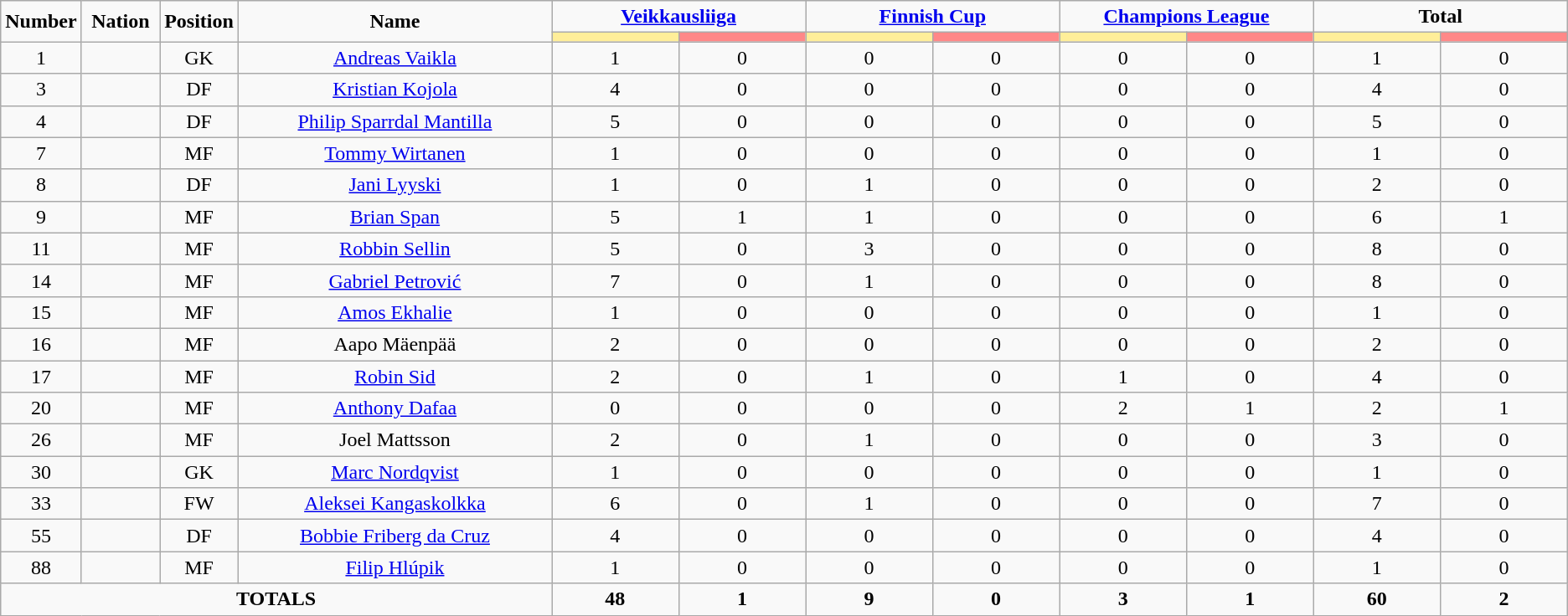<table class="wikitable" style="text-align:center;">
<tr>
<td rowspan="2"  style="width:5%;"><strong>Number</strong></td>
<td rowspan="2"  style="width:5%;"><strong>Nation</strong></td>
<td rowspan="2"  style="width:5%;"><strong>Position</strong></td>
<td rowspan="2"  style="width:20%;"><strong>Name</strong></td>
<td colspan="2"><strong><a href='#'>Veikkausliiga</a></strong></td>
<td colspan="2"><strong><a href='#'>Finnish Cup</a></strong></td>
<td colspan="2"><strong><a href='#'>Champions League</a></strong></td>
<td colspan="2"><strong>Total</strong></td>
</tr>
<tr>
<th style="width:60px; background:#fe9;"></th>
<th style="width:60px; background:#ff8888;"></th>
<th style="width:60px; background:#fe9;"></th>
<th style="width:60px; background:#ff8888;"></th>
<th style="width:60px; background:#fe9;"></th>
<th style="width:60px; background:#ff8888;"></th>
<th style="width:60px; background:#fe9;"></th>
<th style="width:60px; background:#ff8888;"></th>
</tr>
<tr>
<td>1</td>
<td></td>
<td>GK</td>
<td><a href='#'>Andreas Vaikla</a></td>
<td>1</td>
<td>0</td>
<td>0</td>
<td>0</td>
<td>0</td>
<td>0</td>
<td>1</td>
<td>0</td>
</tr>
<tr>
<td>3</td>
<td></td>
<td>DF</td>
<td><a href='#'>Kristian Kojola</a></td>
<td>4</td>
<td>0</td>
<td>0</td>
<td>0</td>
<td>0</td>
<td>0</td>
<td>4</td>
<td>0</td>
</tr>
<tr>
<td>4</td>
<td></td>
<td>DF</td>
<td><a href='#'>Philip Sparrdal Mantilla</a></td>
<td>5</td>
<td>0</td>
<td>0</td>
<td>0</td>
<td>0</td>
<td>0</td>
<td>5</td>
<td>0</td>
</tr>
<tr>
<td>7</td>
<td></td>
<td>MF</td>
<td><a href='#'>Tommy Wirtanen</a></td>
<td>1</td>
<td>0</td>
<td>0</td>
<td>0</td>
<td>0</td>
<td>0</td>
<td>1</td>
<td>0</td>
</tr>
<tr>
<td>8</td>
<td></td>
<td>DF</td>
<td><a href='#'>Jani Lyyski</a></td>
<td>1</td>
<td>0</td>
<td>1</td>
<td>0</td>
<td>0</td>
<td>0</td>
<td>2</td>
<td>0</td>
</tr>
<tr>
<td>9</td>
<td></td>
<td>MF</td>
<td><a href='#'>Brian Span</a></td>
<td>5</td>
<td>1</td>
<td>1</td>
<td>0</td>
<td>0</td>
<td>0</td>
<td>6</td>
<td>1</td>
</tr>
<tr>
<td>11</td>
<td></td>
<td>MF</td>
<td><a href='#'>Robbin Sellin</a></td>
<td>5</td>
<td>0</td>
<td>3</td>
<td>0</td>
<td>0</td>
<td>0</td>
<td>8</td>
<td>0</td>
</tr>
<tr>
<td>14</td>
<td></td>
<td>MF</td>
<td><a href='#'>Gabriel Petrović</a></td>
<td>7</td>
<td>0</td>
<td>1</td>
<td>0</td>
<td>0</td>
<td>0</td>
<td>8</td>
<td>0</td>
</tr>
<tr>
<td>15</td>
<td></td>
<td>MF</td>
<td><a href='#'>Amos Ekhalie</a></td>
<td>1</td>
<td>0</td>
<td>0</td>
<td>0</td>
<td>0</td>
<td>0</td>
<td>1</td>
<td>0</td>
</tr>
<tr>
<td>16</td>
<td></td>
<td>MF</td>
<td>Aapo Mäenpää</td>
<td>2</td>
<td>0</td>
<td>0</td>
<td>0</td>
<td>0</td>
<td>0</td>
<td>2</td>
<td>0</td>
</tr>
<tr>
<td>17</td>
<td></td>
<td>MF</td>
<td><a href='#'>Robin Sid</a></td>
<td>2</td>
<td>0</td>
<td>1</td>
<td>0</td>
<td>1</td>
<td>0</td>
<td>4</td>
<td>0</td>
</tr>
<tr>
<td>20</td>
<td></td>
<td>MF</td>
<td><a href='#'>Anthony Dafaa</a></td>
<td>0</td>
<td>0</td>
<td>0</td>
<td>0</td>
<td>2</td>
<td>1</td>
<td>2</td>
<td>1</td>
</tr>
<tr>
<td>26</td>
<td></td>
<td>MF</td>
<td>Joel Mattsson</td>
<td>2</td>
<td>0</td>
<td>1</td>
<td>0</td>
<td>0</td>
<td>0</td>
<td>3</td>
<td>0</td>
</tr>
<tr>
<td>30</td>
<td></td>
<td>GK</td>
<td><a href='#'>Marc Nordqvist</a></td>
<td>1</td>
<td>0</td>
<td>0</td>
<td>0</td>
<td>0</td>
<td>0</td>
<td>1</td>
<td>0</td>
</tr>
<tr>
<td>33</td>
<td></td>
<td>FW</td>
<td><a href='#'>Aleksei Kangaskolkka</a></td>
<td>6</td>
<td>0</td>
<td>1</td>
<td>0</td>
<td>0</td>
<td>0</td>
<td>7</td>
<td>0</td>
</tr>
<tr>
<td>55</td>
<td></td>
<td>DF</td>
<td><a href='#'>Bobbie Friberg da Cruz</a></td>
<td>4</td>
<td>0</td>
<td>0</td>
<td>0</td>
<td>0</td>
<td>0</td>
<td>4</td>
<td>0</td>
</tr>
<tr>
<td>88</td>
<td></td>
<td>MF</td>
<td><a href='#'>Filip Hlúpik</a></td>
<td>1</td>
<td>0</td>
<td>0</td>
<td>0</td>
<td>0</td>
<td>0</td>
<td>1</td>
<td>0</td>
</tr>
<tr>
<td colspan="4"><strong>TOTALS</strong></td>
<td><strong>48</strong></td>
<td><strong>1</strong></td>
<td><strong>9</strong></td>
<td><strong>0</strong></td>
<td><strong>3</strong></td>
<td><strong>1</strong></td>
<td><strong>60</strong></td>
<td><strong>2</strong></td>
</tr>
</table>
